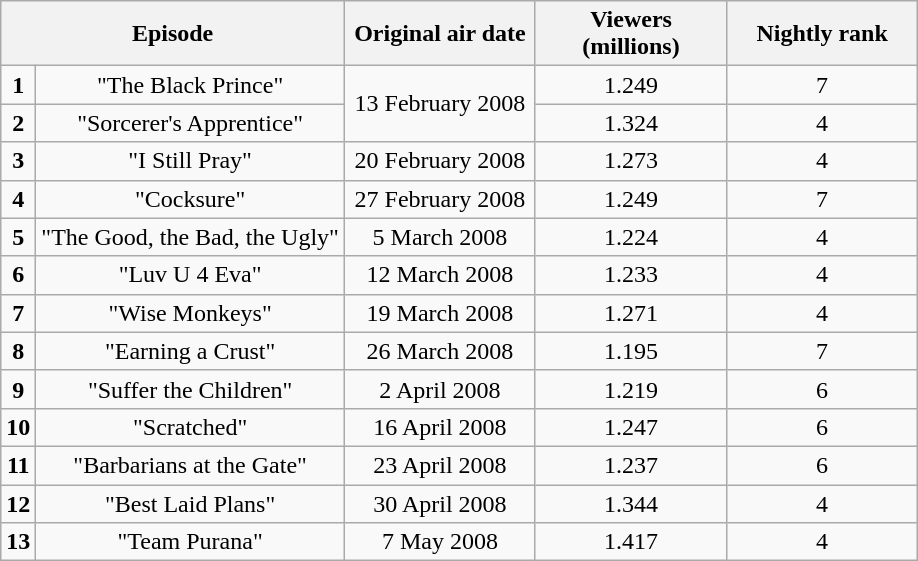<table class="wikitable sortable">
<tr>
<th colspan="2" scope="col"  style="width:210px; text-align:center;">Episode</th>
<th scope="col"  style="width:120px; text-align:center;">Original air date</th>
<th scope="col"  style="width:120px; text-align:center;">Viewers<br>(millions)</th>
<th scope="col"  style="width:120px; text-align:center;">Nightly rank</th>
</tr>
<tr>
<td style="text-align:center"><strong>1</strong></td>
<td style="text-align:center">"The Black Prince"</td>
<td style="text-align:center" rowspan="2">13 February 2008</td>
<td style="text-align:center">1.249</td>
<td style="text-align:center">7</td>
</tr>
<tr>
<td style="text-align:center"><strong>2</strong></td>
<td style="text-align:center">"Sorcerer's Apprentice"</td>
<td style="text-align:center">1.324</td>
<td style="text-align:center">4</td>
</tr>
<tr>
<td style="text-align:center"><strong>3</strong></td>
<td style="text-align:center">"I Still Pray"</td>
<td style="text-align:center">20 February 2008</td>
<td style="text-align:center">1.273</td>
<td style="text-align:center">4</td>
</tr>
<tr>
<td style="text-align:center"><strong>4</strong></td>
<td style="text-align:center">"Cocksure"</td>
<td style="text-align:center">27 February 2008</td>
<td style="text-align:center">1.249</td>
<td style="text-align:center">7</td>
</tr>
<tr>
<td style="text-align:center"><strong>5</strong></td>
<td style="text-align:center">"The Good, the Bad, the Ugly"</td>
<td style="text-align:center">5 March 2008</td>
<td style="text-align:center">1.224</td>
<td style="text-align:center">4</td>
</tr>
<tr>
<td style="text-align:center"><strong>6</strong></td>
<td style="text-align:center">"Luv U 4 Eva"</td>
<td style="text-align:center">12 March 2008</td>
<td style="text-align:center">1.233</td>
<td style="text-align:center">4</td>
</tr>
<tr>
<td style="text-align:center"><strong>7</strong></td>
<td style="text-align:center">"Wise Monkeys"</td>
<td style="text-align:center">19 March 2008</td>
<td style="text-align:center">1.271</td>
<td style="text-align:center">4</td>
</tr>
<tr>
<td style="text-align:center"><strong>8</strong></td>
<td style="text-align:center">"Earning a Crust"</td>
<td style="text-align:center">26 March 2008</td>
<td style="text-align:center">1.195</td>
<td style="text-align:center">7</td>
</tr>
<tr>
<td style="text-align:center"><strong>9</strong></td>
<td style="text-align:center">"Suffer the Children"</td>
<td style="text-align:center">2 April 2008</td>
<td style="text-align:center">1.219</td>
<td style="text-align:center">6</td>
</tr>
<tr>
<td style="text-align:center"><strong>10</strong></td>
<td style="text-align:center">"Scratched"</td>
<td style="text-align:center">16 April 2008</td>
<td style="text-align:center">1.247</td>
<td style="text-align:center">6</td>
</tr>
<tr>
<td style="text-align:center"><strong>11</strong></td>
<td style="text-align:center">"Barbarians at the Gate"</td>
<td style="text-align:center">23 April 2008</td>
<td style="text-align:center">1.237</td>
<td style="text-align:center">6</td>
</tr>
<tr>
<td style="text-align:center"><strong>12</strong></td>
<td style="text-align:center">"Best Laid Plans"</td>
<td style="text-align:center">30 April 2008</td>
<td style="text-align:center">1.344</td>
<td style="text-align:center">4</td>
</tr>
<tr>
<td style="text-align:center"><strong>13</strong></td>
<td style="text-align:center">"Team Purana"</td>
<td style="text-align:center">7 May 2008</td>
<td style="text-align:center">1.417</td>
<td style="text-align:center">4</td>
</tr>
</table>
